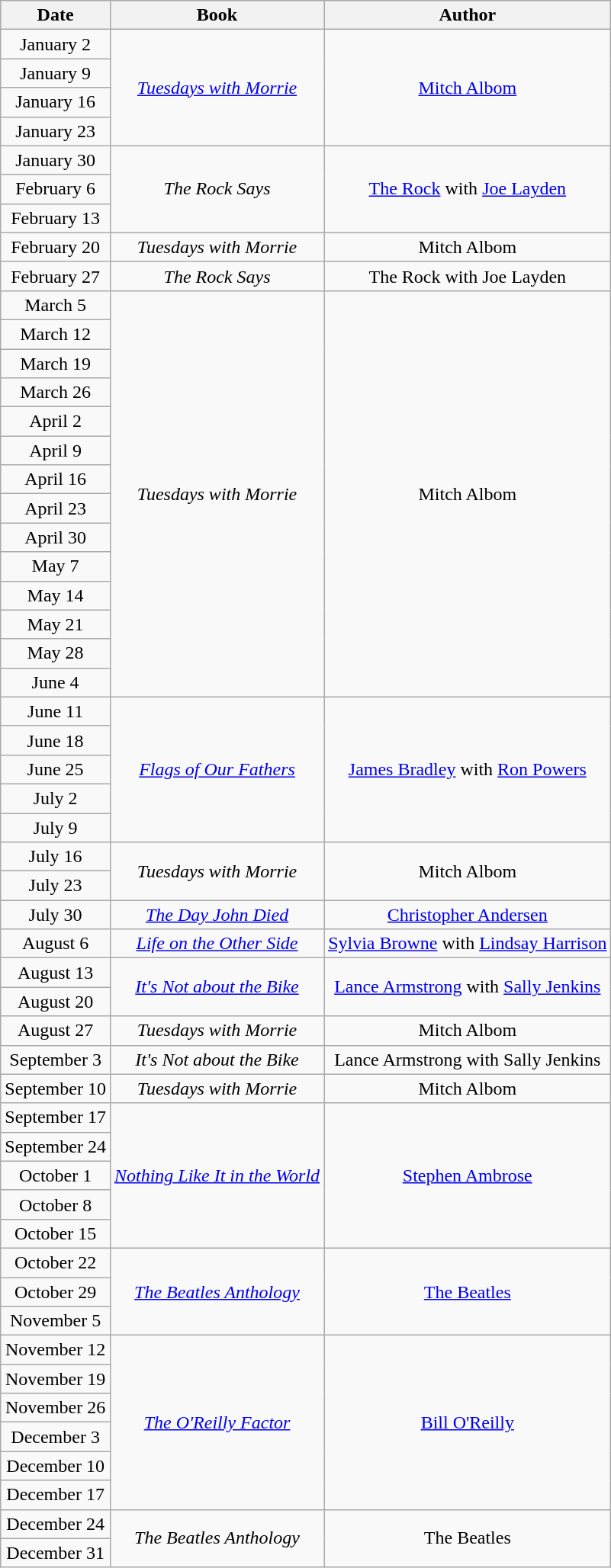<table class="wikitable" style="text-align: center">
<tr>
<th>Date</th>
<th>Book</th>
<th>Author</th>
</tr>
<tr>
<td>January 2</td>
<td rowspan="4"><em><a href='#'>Tuesdays with Morrie</a></em></td>
<td rowspan="4"><a href='#'>Mitch Albom</a></td>
</tr>
<tr>
<td>January 9</td>
</tr>
<tr>
<td>January 16</td>
</tr>
<tr>
<td>January 23</td>
</tr>
<tr>
<td>January 30</td>
<td rowspan="3"><em>The Rock Says</em></td>
<td rowspan="3"><a href='#'>The Rock</a> with <a href='#'>Joe Layden</a></td>
</tr>
<tr>
<td>February 6</td>
</tr>
<tr>
<td>February 13</td>
</tr>
<tr>
<td>February 20</td>
<td><em>Tuesdays with Morrie</em></td>
<td>Mitch Albom</td>
</tr>
<tr>
<td>February 27</td>
<td><em>The Rock Says</em></td>
<td>The Rock with Joe Layden</td>
</tr>
<tr>
<td>March 5</td>
<td rowspan="14"><em>Tuesdays with Morrie</em></td>
<td rowspan="14">Mitch Albom</td>
</tr>
<tr>
<td>March 12</td>
</tr>
<tr>
<td>March 19</td>
</tr>
<tr>
<td>March 26</td>
</tr>
<tr>
<td>April 2</td>
</tr>
<tr>
<td>April 9</td>
</tr>
<tr>
<td>April 16</td>
</tr>
<tr>
<td>April 23</td>
</tr>
<tr>
<td>April 30</td>
</tr>
<tr>
<td>May 7</td>
</tr>
<tr>
<td>May 14</td>
</tr>
<tr>
<td>May 21</td>
</tr>
<tr>
<td>May 28</td>
</tr>
<tr>
<td>June 4</td>
</tr>
<tr>
<td>June 11</td>
<td rowspan="5"><em><a href='#'>Flags of Our Fathers</a></em></td>
<td rowspan="5"><a href='#'>James Bradley</a> with <a href='#'>Ron Powers</a></td>
</tr>
<tr>
<td>June 18</td>
</tr>
<tr>
<td>June 25</td>
</tr>
<tr>
<td>July 2</td>
</tr>
<tr>
<td>July 9</td>
</tr>
<tr>
<td>July 16</td>
<td rowspan="2"><em>Tuesdays with Morrie</em></td>
<td rowspan="2">Mitch Albom</td>
</tr>
<tr>
<td>July 23</td>
</tr>
<tr>
<td>July 30</td>
<td><em><a href='#'>The Day John Died</a></em></td>
<td><a href='#'>Christopher Andersen</a></td>
</tr>
<tr>
<td>August 6</td>
<td><em><a href='#'>Life on the Other Side</a></em></td>
<td><a href='#'>Sylvia Browne</a> with <a href='#'>Lindsay Harrison</a></td>
</tr>
<tr>
<td>August 13</td>
<td rowspan="2"><em><a href='#'>It's Not about the Bike</a></em></td>
<td rowspan="2"><a href='#'>Lance Armstrong</a> with <a href='#'>Sally Jenkins</a></td>
</tr>
<tr>
<td>August 20</td>
</tr>
<tr>
<td>August 27</td>
<td><em>Tuesdays with Morrie</em></td>
<td>Mitch Albom</td>
</tr>
<tr>
<td>September 3</td>
<td><em>It's Not about the Bike</em></td>
<td>Lance Armstrong with Sally Jenkins</td>
</tr>
<tr>
<td>September 10</td>
<td><em>Tuesdays with Morrie</em></td>
<td>Mitch Albom</td>
</tr>
<tr>
<td>September 17</td>
<td rowspan="5"><em><a href='#'>Nothing Like It in the World</a></em></td>
<td rowspan="5"><a href='#'>Stephen Ambrose</a></td>
</tr>
<tr>
<td>September 24</td>
</tr>
<tr>
<td>October 1</td>
</tr>
<tr>
<td>October 8</td>
</tr>
<tr>
<td>October 15</td>
</tr>
<tr>
<td>October 22</td>
<td rowspan="3"><em><a href='#'>The Beatles Anthology</a></em></td>
<td rowspan="3"><a href='#'>The Beatles</a></td>
</tr>
<tr>
<td>October 29</td>
</tr>
<tr>
<td>November 5</td>
</tr>
<tr>
<td>November 12</td>
<td rowspan="6"><em><a href='#'>The O'Reilly Factor</a></em></td>
<td rowspan="6"><a href='#'>Bill O'Reilly</a></td>
</tr>
<tr>
<td>November 19</td>
</tr>
<tr>
<td>November 26</td>
</tr>
<tr>
<td>December 3</td>
</tr>
<tr>
<td>December 10</td>
</tr>
<tr>
<td>December 17</td>
</tr>
<tr>
<td>December 24</td>
<td rowspan="2"><em>The Beatles Anthology</em></td>
<td rowspan="2">The Beatles</td>
</tr>
<tr>
<td>December 31</td>
</tr>
</table>
